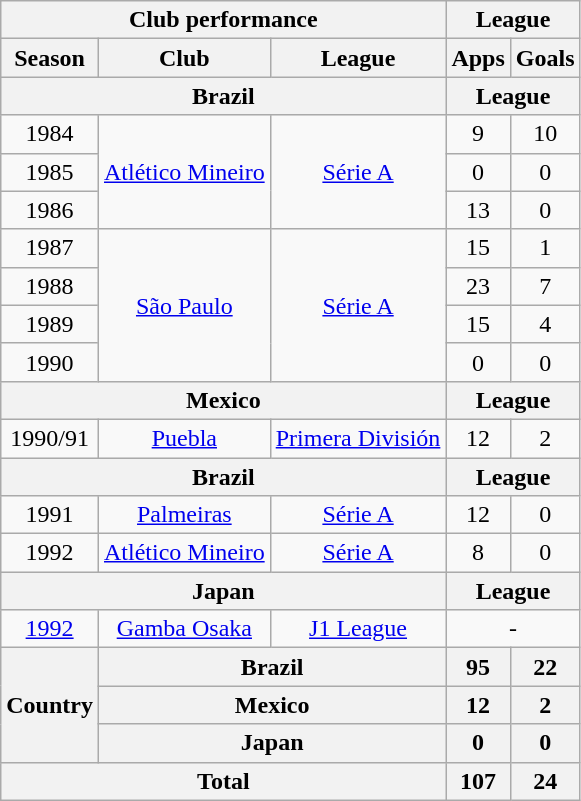<table class="wikitable" style="text-align:center;">
<tr>
<th colspan=3>Club performance</th>
<th colspan=2>League</th>
</tr>
<tr>
<th>Season</th>
<th>Club</th>
<th>League</th>
<th>Apps</th>
<th>Goals</th>
</tr>
<tr>
<th colspan=3>Brazil</th>
<th colspan=2>League</th>
</tr>
<tr>
<td>1984</td>
<td rowspan="3"><a href='#'>Atlético Mineiro</a></td>
<td rowspan="3"><a href='#'>Série A</a></td>
<td>9</td>
<td>10</td>
</tr>
<tr>
<td>1985</td>
<td>0</td>
<td>0</td>
</tr>
<tr>
<td>1986</td>
<td>13</td>
<td>0</td>
</tr>
<tr>
<td>1987</td>
<td rowspan="4"><a href='#'>São Paulo</a></td>
<td rowspan="4"><a href='#'>Série A</a></td>
<td>15</td>
<td>1</td>
</tr>
<tr>
<td>1988</td>
<td>23</td>
<td>7</td>
</tr>
<tr>
<td>1989</td>
<td>15</td>
<td>4</td>
</tr>
<tr>
<td>1990</td>
<td>0</td>
<td>0</td>
</tr>
<tr>
<th colspan=3>Mexico</th>
<th colspan=2>League</th>
</tr>
<tr>
<td>1990/91</td>
<td><a href='#'>Puebla</a></td>
<td><a href='#'>Primera División</a></td>
<td>12</td>
<td>2</td>
</tr>
<tr>
<th colspan=3>Brazil</th>
<th colspan=2>League</th>
</tr>
<tr>
<td>1991</td>
<td><a href='#'>Palmeiras</a></td>
<td><a href='#'>Série A</a></td>
<td>12</td>
<td>0</td>
</tr>
<tr>
<td>1992</td>
<td><a href='#'>Atlético Mineiro</a></td>
<td><a href='#'>Série A</a></td>
<td>8</td>
<td>0</td>
</tr>
<tr>
<th colspan=3>Japan</th>
<th colspan=2>League</th>
</tr>
<tr>
<td><a href='#'>1992</a></td>
<td><a href='#'>Gamba Osaka</a></td>
<td><a href='#'>J1 League</a></td>
<td colspan="2">-</td>
</tr>
<tr>
<th rowspan=3>Country</th>
<th colspan=2>Brazil</th>
<th>95</th>
<th>22</th>
</tr>
<tr>
<th colspan=2>Mexico</th>
<th>12</th>
<th>2</th>
</tr>
<tr>
<th colspan=2>Japan</th>
<th>0</th>
<th>0</th>
</tr>
<tr>
<th colspan=3>Total</th>
<th>107</th>
<th>24</th>
</tr>
</table>
